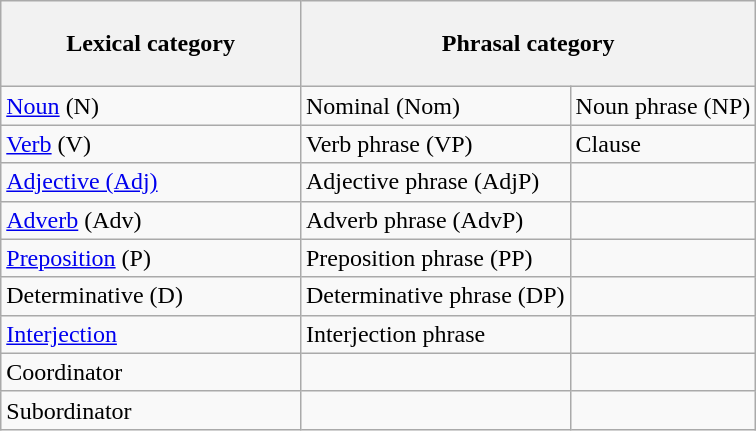<table class="wikitable">
<tr>
<th><blockquote>Lexical category</blockquote></th>
<th colspan="2">Phrasal category</th>
</tr>
<tr>
<td><a href='#'>Noun</a> (N)</td>
<td>Nominal (Nom)</td>
<td>Noun phrase (NP)</td>
</tr>
<tr>
<td><a href='#'>Verb</a> (V)</td>
<td>Verb phrase (VP)</td>
<td>Clause</td>
</tr>
<tr>
<td><a href='#'>Adjective (Adj)</a></td>
<td>Adjective phrase (AdjP)</td>
<td></td>
</tr>
<tr>
<td><a href='#'>Adverb</a> (Adv)</td>
<td>Adverb phrase (AdvP)</td>
<td></td>
</tr>
<tr>
<td><a href='#'>Preposition</a> (P)</td>
<td>Preposition phrase (PP)</td>
<td></td>
</tr>
<tr>
<td>Determinative (D)</td>
<td>Determinative phrase (DP)</td>
<td></td>
</tr>
<tr>
<td><a href='#'>Interjection</a></td>
<td>Interjection phrase</td>
<td></td>
</tr>
<tr>
<td>Coordinator</td>
<td></td>
<td></td>
</tr>
<tr>
<td>Subordinator</td>
<td></td>
<td></td>
</tr>
</table>
